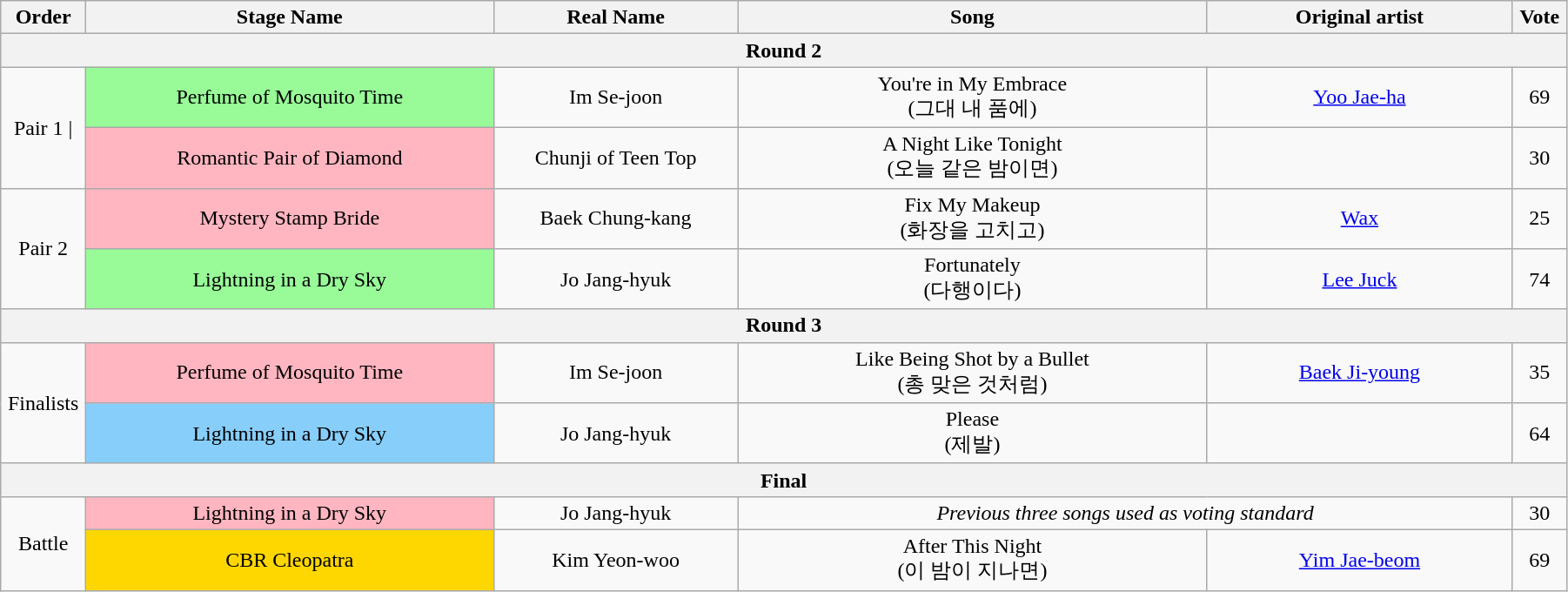<table class="wikitable" style="text-align:center; width:95%;">
<tr>
<th style="width:1%;">Order</th>
<th style="width:20%;">Stage Name</th>
<th style="width:12%;">Real Name</th>
<th style="width:23%;">Song</th>
<th style="width:15%;">Original artist</th>
<th style="width:1%;">Vote</th>
</tr>
<tr>
<th colspan=6>Round 2</th>
</tr>
<tr>
<td rowspan=2>Pair 1 |</td>
<td bgcolor="palegreen">Perfume of Mosquito Time</td>
<td>Im Se-joon</td>
<td>You're in My Embrace<br>(그대 내 품에)</td>
<td><a href='#'>Yoo Jae-ha</a></td>
<td>69</td>
</tr>
<tr>
<td bgcolor="lightpink">Romantic Pair of Diamond</td>
<td>Chunji of Teen Top</td>
<td>A Night Like Tonight<br>(오늘 같은 밤이면)</td>
<td></td>
<td>30</td>
</tr>
<tr>
<td rowspan=2>Pair 2</td>
<td bgcolor="lightpink">Mystery Stamp Bride</td>
<td>Baek Chung-kang</td>
<td>Fix My Makeup<br>(화장을 고치고)</td>
<td><a href='#'>Wax</a></td>
<td>25</td>
</tr>
<tr>
<td bgcolor="palegreen">Lightning in a Dry Sky</td>
<td>Jo Jang-hyuk</td>
<td>Fortunately<br>(다행이다)</td>
<td><a href='#'>Lee Juck</a></td>
<td>74</td>
</tr>
<tr>
<th colspan=6>Round 3</th>
</tr>
<tr>
<td rowspan=2>Finalists</td>
<td bgcolor="lightpink">Perfume of Mosquito Time</td>
<td>Im Se-joon</td>
<td>Like Being Shot by a Bullet<br>(총 맞은 것처럼)</td>
<td><a href='#'>Baek Ji-young</a></td>
<td>35</td>
</tr>
<tr>
<td bgcolor="lightskyblue">Lightning in a Dry Sky</td>
<td>Jo Jang-hyuk</td>
<td>Please<br>(제발)</td>
<td></td>
<td>64</td>
</tr>
<tr>
<th colspan=6>Final</th>
</tr>
<tr>
<td rowspan=2>Battle</td>
<td bgcolor="lightpink">Lightning in a Dry Sky</td>
<td>Jo Jang-hyuk</td>
<td colspan=2><em>Previous three songs used as voting standard</em></td>
<td>30</td>
</tr>
<tr>
<td bgcolor="gold">CBR Cleopatra</td>
<td>Kim Yeon-woo</td>
<td>After This Night<br>(이 밤이 지나면)</td>
<td><a href='#'>Yim Jae-beom</a></td>
<td>69</td>
</tr>
</table>
